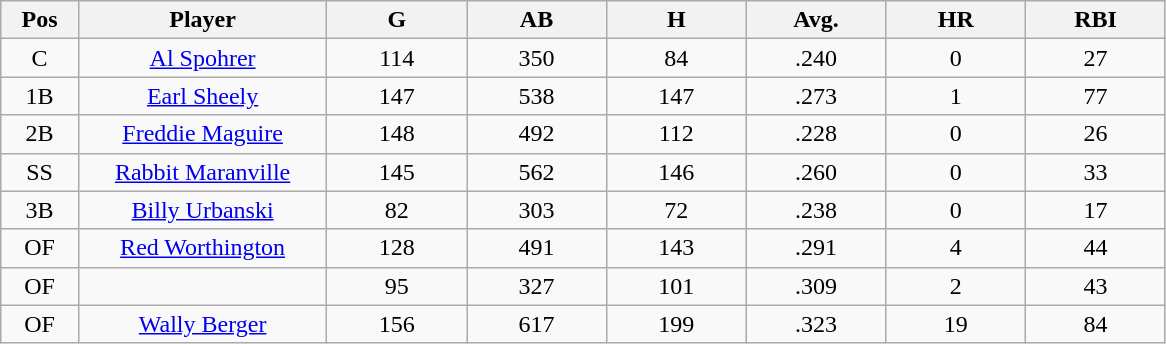<table class="wikitable sortable">
<tr>
<th bgcolor="#DDDDFF" width="5%">Pos</th>
<th bgcolor="#DDDDFF" width="16%">Player</th>
<th bgcolor="#DDDDFF" width="9%">G</th>
<th bgcolor="#DDDDFF" width="9%">AB</th>
<th bgcolor="#DDDDFF" width="9%">H</th>
<th bgcolor="#DDDDFF" width="9%">Avg.</th>
<th bgcolor="#DDDDFF" width="9%">HR</th>
<th bgcolor="#DDDDFF" width="9%">RBI</th>
</tr>
<tr align="center">
<td>C</td>
<td><a href='#'>Al Spohrer</a></td>
<td>114</td>
<td>350</td>
<td>84</td>
<td>.240</td>
<td>0</td>
<td>27</td>
</tr>
<tr align=center>
<td>1B</td>
<td><a href='#'>Earl Sheely</a></td>
<td>147</td>
<td>538</td>
<td>147</td>
<td>.273</td>
<td>1</td>
<td>77</td>
</tr>
<tr align=center>
<td>2B</td>
<td><a href='#'>Freddie Maguire</a></td>
<td>148</td>
<td>492</td>
<td>112</td>
<td>.228</td>
<td>0</td>
<td>26</td>
</tr>
<tr align=center>
<td>SS</td>
<td><a href='#'>Rabbit Maranville</a></td>
<td>145</td>
<td>562</td>
<td>146</td>
<td>.260</td>
<td>0</td>
<td>33</td>
</tr>
<tr align=center>
<td>3B</td>
<td><a href='#'>Billy Urbanski</a></td>
<td>82</td>
<td>303</td>
<td>72</td>
<td>.238</td>
<td>0</td>
<td>17</td>
</tr>
<tr align=center>
<td>OF</td>
<td><a href='#'>Red Worthington</a></td>
<td>128</td>
<td>491</td>
<td>143</td>
<td>.291</td>
<td>4</td>
<td>44</td>
</tr>
<tr align=center>
<td>OF</td>
<td></td>
<td>95</td>
<td>327</td>
<td>101</td>
<td>.309</td>
<td>2</td>
<td>43</td>
</tr>
<tr align=center>
<td>OF</td>
<td><a href='#'>Wally Berger</a></td>
<td>156</td>
<td>617</td>
<td>199</td>
<td>.323</td>
<td>19</td>
<td>84</td>
</tr>
</table>
